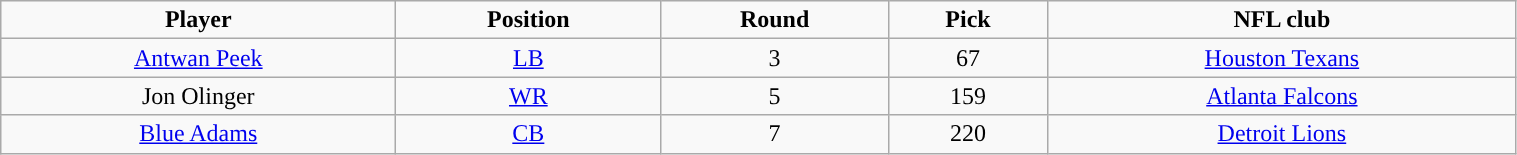<table class="wikitable" width="80%">
<tr align="center">
<td><strong>Player</strong></td>
<td><strong>Position</strong></td>
<td><strong>Round</strong></td>
<td><strong>Pick</strong></td>
<td><strong>NFL club</strong></td>
</tr>
<tr align="center" bgcolor="">
<td><a href='#'>Antwan Peek</a></td>
<td><a href='#'>LB</a></td>
<td>3</td>
<td>67</td>
<td><a href='#'>Houston Texans</a></td>
</tr>
<tr align="center" bgcolor="">
<td>Jon Olinger</td>
<td><a href='#'>WR</a></td>
<td>5</td>
<td>159</td>
<td><a href='#'>Atlanta Falcons</a></td>
</tr>
<tr align="center" bgcolor="">
<td><a href='#'>Blue Adams</a></td>
<td><a href='#'>CB</a></td>
<td>7</td>
<td>220</td>
<td><a href='#'>Detroit Lions</a></td>
</tr>
</table>
